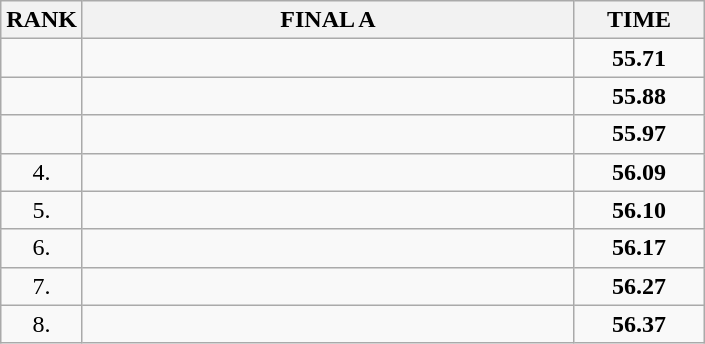<table class="wikitable">
<tr>
<th>RANK</th>
<th style="width: 20em">FINAL A</th>
<th style="width: 5em">TIME</th>
</tr>
<tr>
<td align="center"></td>
<td></td>
<td align="center"><strong>55.71</strong></td>
</tr>
<tr>
<td align="center"></td>
<td></td>
<td align="center"><strong>55.88</strong></td>
</tr>
<tr>
<td align="center"></td>
<td></td>
<td align="center"><strong>55.97</strong></td>
</tr>
<tr>
<td align="center">4.</td>
<td></td>
<td align="center"><strong>56.09</strong></td>
</tr>
<tr>
<td align="center">5.</td>
<td></td>
<td align="center"><strong>56.10</strong></td>
</tr>
<tr>
<td align="center">6.</td>
<td></td>
<td align="center"><strong>56.17</strong></td>
</tr>
<tr>
<td align="center">7.</td>
<td></td>
<td align="center"><strong>56.27</strong></td>
</tr>
<tr>
<td align="center">8.</td>
<td></td>
<td align="center"><strong>56.37</strong></td>
</tr>
</table>
